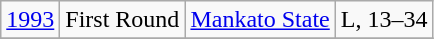<table class="wikitable" style="text-align:center">
<tr align="center">
<td><a href='#'>1993</a></td>
<td>First Round</td>
<td><a href='#'>Mankato State</a></td>
<td>L, 13–34</td>
</tr>
<tr align="center">
</tr>
</table>
